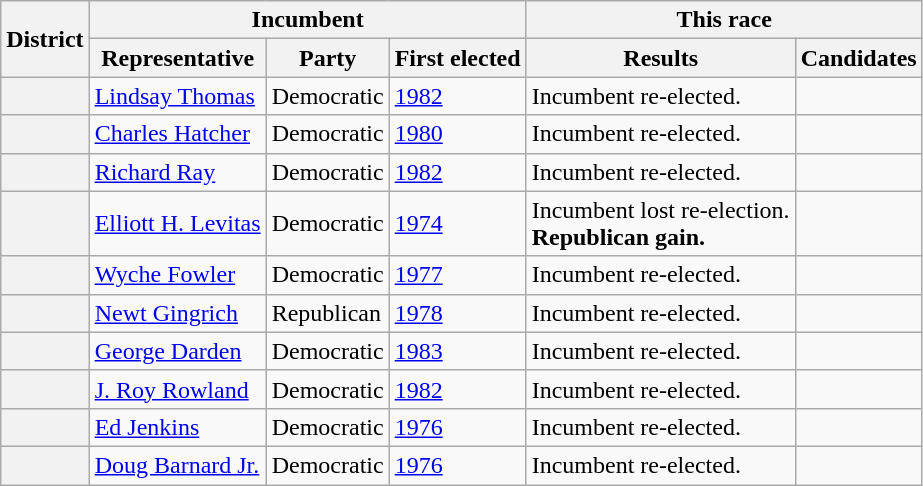<table class=wikitable>
<tr>
<th rowspan=2>District</th>
<th colspan=3>Incumbent</th>
<th colspan=2>This race</th>
</tr>
<tr>
<th>Representative</th>
<th>Party</th>
<th>First elected</th>
<th>Results</th>
<th>Candidates</th>
</tr>
<tr>
<th></th>
<td><a href='#'>Lindsay Thomas</a></td>
<td>Democratic</td>
<td><a href='#'>1982</a></td>
<td>Incumbent re-elected.</td>
<td nowrap></td>
</tr>
<tr>
<th></th>
<td><a href='#'>Charles Hatcher</a></td>
<td>Democratic</td>
<td><a href='#'>1980</a></td>
<td>Incumbent re-elected.</td>
<td nowrap></td>
</tr>
<tr>
<th></th>
<td><a href='#'>Richard Ray</a></td>
<td>Democratic</td>
<td><a href='#'>1982</a></td>
<td>Incumbent re-elected.</td>
<td nowrap></td>
</tr>
<tr>
<th></th>
<td><a href='#'>Elliott H. Levitas</a></td>
<td>Democratic</td>
<td><a href='#'>1974</a></td>
<td>Incumbent lost re-election.<br><strong>Republican gain.</strong></td>
<td nowrap></td>
</tr>
<tr>
<th></th>
<td><a href='#'>Wyche Fowler</a></td>
<td>Democratic</td>
<td><a href='#'>1977 </a></td>
<td>Incumbent re-elected.</td>
<td nowrap></td>
</tr>
<tr>
<th></th>
<td><a href='#'>Newt Gingrich</a></td>
<td>Republican</td>
<td><a href='#'>1978</a></td>
<td>Incumbent re-elected.</td>
<td nowrap></td>
</tr>
<tr>
<th></th>
<td><a href='#'>George Darden</a></td>
<td>Democratic</td>
<td><a href='#'>1983</a></td>
<td>Incumbent re-elected.</td>
<td nowrap></td>
</tr>
<tr>
<th></th>
<td><a href='#'>J. Roy Rowland</a></td>
<td>Democratic</td>
<td><a href='#'>1982</a></td>
<td>Incumbent re-elected.</td>
<td nowrap></td>
</tr>
<tr>
<th></th>
<td><a href='#'>Ed Jenkins</a></td>
<td>Democratic</td>
<td><a href='#'>1976</a></td>
<td>Incumbent re-elected.</td>
<td nowrap></td>
</tr>
<tr>
<th></th>
<td><a href='#'>Doug Barnard Jr.</a></td>
<td>Democratic</td>
<td><a href='#'>1976</a></td>
<td>Incumbent re-elected.</td>
<td nowrap></td>
</tr>
</table>
